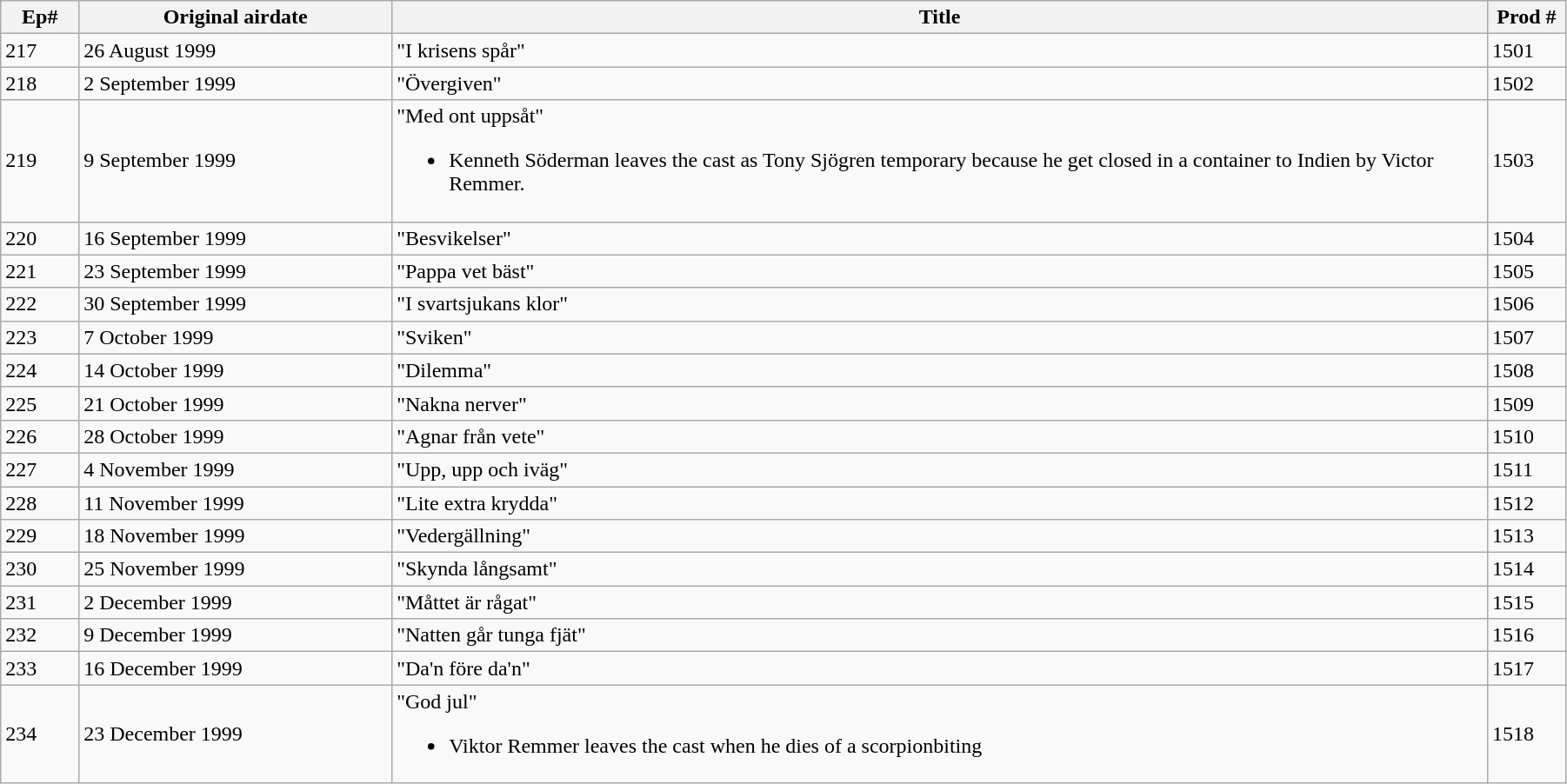<table class="wikitable" width=95%>
<tr>
<th width=5%>Ep#</th>
<th width=20%>Original airdate</th>
<th>Title</th>
<th width=5%>Prod #</th>
</tr>
<tr>
<td>217</td>
<td>26 August 1999</td>
<td>"I krisens spår"</td>
<td>1501</td>
</tr>
<tr>
<td>218</td>
<td>2 September 1999</td>
<td>"Övergiven"</td>
<td>1502</td>
</tr>
<tr>
<td>219</td>
<td>9 September 1999</td>
<td>"Med ont uppsåt"<br><ul><li>Kenneth Söderman leaves the cast as Tony Sjögren temporary because he get closed in a container to Indien by Victor Remmer.</li></ul></td>
<td>1503</td>
</tr>
<tr>
<td>220</td>
<td>16 September 1999</td>
<td>"Besvikelser"</td>
<td>1504</td>
</tr>
<tr>
<td>221</td>
<td>23 September 1999</td>
<td>"Pappa vet bäst"</td>
<td>1505</td>
</tr>
<tr>
<td>222</td>
<td>30 September 1999</td>
<td>"I svartsjukans klor"</td>
<td>1506</td>
</tr>
<tr>
<td>223</td>
<td>7 October 1999</td>
<td>"Sviken"</td>
<td>1507</td>
</tr>
<tr>
<td>224</td>
<td>14 October 1999</td>
<td>"Dilemma"</td>
<td>1508</td>
</tr>
<tr>
<td>225</td>
<td>21 October 1999</td>
<td>"Nakna nerver"</td>
<td>1509</td>
</tr>
<tr>
<td>226</td>
<td>28 October 1999</td>
<td>"Agnar från vete"</td>
<td>1510</td>
</tr>
<tr>
<td>227</td>
<td>4 November 1999</td>
<td>"Upp, upp och iväg"</td>
<td>1511</td>
</tr>
<tr>
<td>228</td>
<td>11 November 1999</td>
<td>"Lite extra krydda"</td>
<td>1512</td>
</tr>
<tr>
<td>229</td>
<td>18 November 1999</td>
<td>"Vedergällning"</td>
<td>1513</td>
</tr>
<tr>
<td>230</td>
<td>25 November 1999</td>
<td>"Skynda långsamt"</td>
<td>1514</td>
</tr>
<tr>
<td>231</td>
<td>2 December 1999</td>
<td>"Måttet är rågat"</td>
<td>1515</td>
</tr>
<tr>
<td>232</td>
<td>9 December 1999</td>
<td>"Natten går tunga fjät"</td>
<td>1516</td>
</tr>
<tr>
<td>233</td>
<td>16 December 1999</td>
<td>"Da'n före da'n"</td>
<td>1517</td>
</tr>
<tr>
<td>234</td>
<td>23 December 1999</td>
<td>"God jul"<br><ul><li>Viktor Remmer leaves the cast when he dies of a scorpionbiting</li></ul></td>
<td>1518</td>
</tr>
</table>
